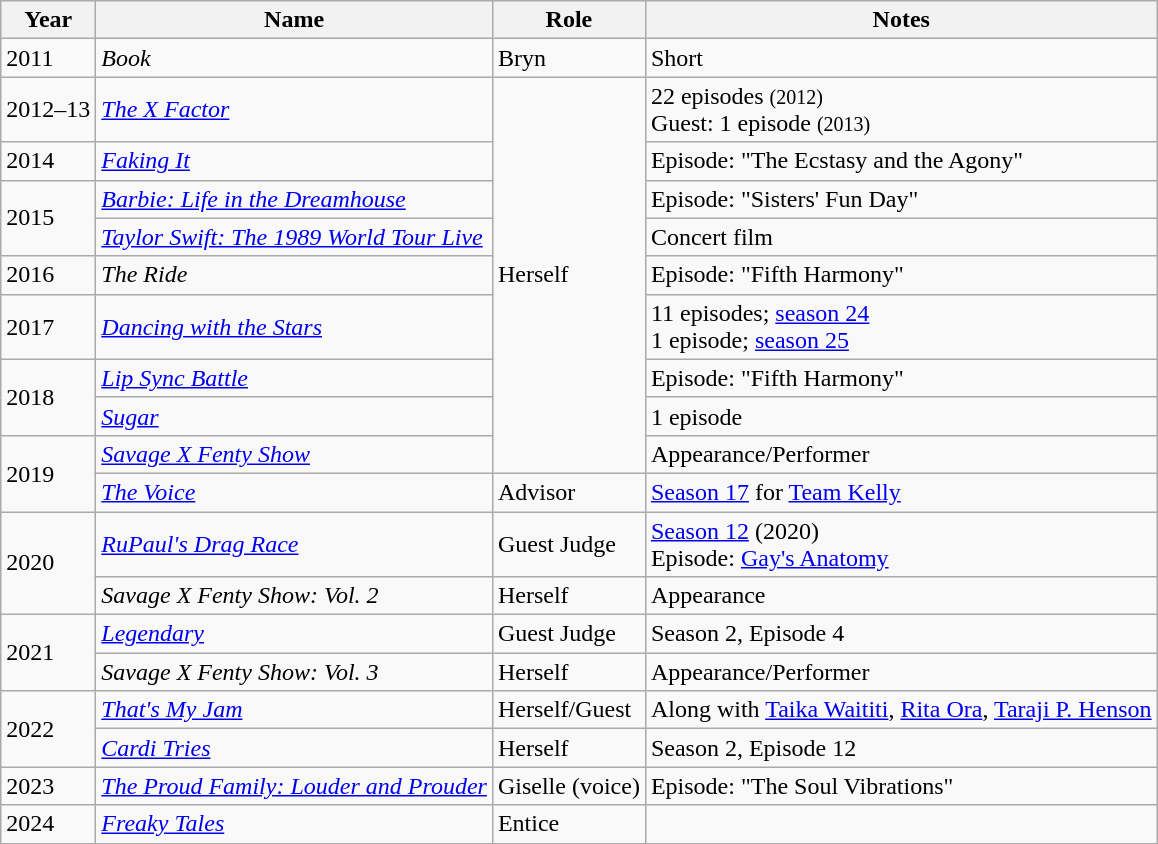<table class="wikitable">
<tr>
<th>Year</th>
<th>Name</th>
<th>Role</th>
<th>Notes</th>
</tr>
<tr>
<td>2011</td>
<td><em>Book</em></td>
<td>Bryn</td>
<td>Short</td>
</tr>
<tr>
<td>2012–13</td>
<td><em><a href='#'>The X Factor</a></em></td>
<td rowspan=9>Herself</td>
<td>22 episodes <small>(2012)</small><br>Guest: 1 episode <small>(2013)</small></td>
</tr>
<tr>
<td>2014</td>
<td><em><a href='#'>Faking It</a></em></td>
<td>Episode: "The Ecstasy and the Agony"</td>
</tr>
<tr>
<td rowspan="2">2015</td>
<td><em><a href='#'>Barbie: Life in the Dreamhouse</a></em></td>
<td>Episode: "Sisters' Fun Day"</td>
</tr>
<tr>
<td><em><a href='#'>Taylor Swift: The 1989 World Tour Live</a></em></td>
<td>Concert film</td>
</tr>
<tr>
<td>2016</td>
<td><em>The Ride</em></td>
<td>Episode: "Fifth Harmony"</td>
</tr>
<tr>
<td>2017</td>
<td><em><a href='#'>Dancing with the Stars</a></em></td>
<td>11 episodes; <a href='#'>season 24</a><br>1 episode; <a href='#'>season 25</a></td>
</tr>
<tr>
<td rowspan="2">2018</td>
<td><em><a href='#'>Lip Sync Battle</a></em></td>
<td>Episode: "Fifth Harmony"</td>
</tr>
<tr>
<td><em><a href='#'>Sugar</a></em></td>
<td>1 episode</td>
</tr>
<tr>
<td rowspan=2>2019</td>
<td><em><a href='#'>Savage X Fenty Show</a></em></td>
<td>Appearance/Performer</td>
</tr>
<tr>
<td><em><a href='#'>The Voice</a></em></td>
<td>Advisor</td>
<td><a href='#'>Season 17</a> for <a href='#'>Team Kelly</a></td>
</tr>
<tr>
<td rowspan="2">2020</td>
<td><em><a href='#'>RuPaul's Drag Race</a></em></td>
<td>Guest Judge</td>
<td><a href='#'>Season 12</a> (2020)<br>Episode: <a href='#'>Gay's Anatomy</a></td>
</tr>
<tr>
<td><em>Savage X Fenty Show: Vol. 2</em></td>
<td>Herself</td>
<td>Appearance</td>
</tr>
<tr>
<td rowspan="2">2021</td>
<td><em><a href='#'>Legendary</a></em></td>
<td>Guest Judge</td>
<td>Season 2, Episode 4</td>
</tr>
<tr>
<td><em>Savage X Fenty Show: Vol. 3</em></td>
<td>Herself</td>
<td>Appearance/Performer</td>
</tr>
<tr>
<td rowspan="2">2022</td>
<td><em><a href='#'>That's My Jam</a></em></td>
<td>Herself/Guest</td>
<td>Along with <a href='#'>Taika Waititi</a>, <a href='#'>Rita Ora</a>, <a href='#'>Taraji P. Henson</a></td>
</tr>
<tr>
<td><em><a href='#'>Cardi Tries</a></em></td>
<td>Herself</td>
<td>Season 2, Episode 12</td>
</tr>
<tr>
<td>2023</td>
<td><em><a href='#'>The Proud Family: Louder and Prouder</a></em></td>
<td>Giselle (voice)</td>
<td>Episode: "The Soul Vibrations"</td>
</tr>
<tr>
<td>2024</td>
<td><a href='#'><em>Freaky Tales</em></a></td>
<td>Entice</td>
<td></td>
</tr>
</table>
